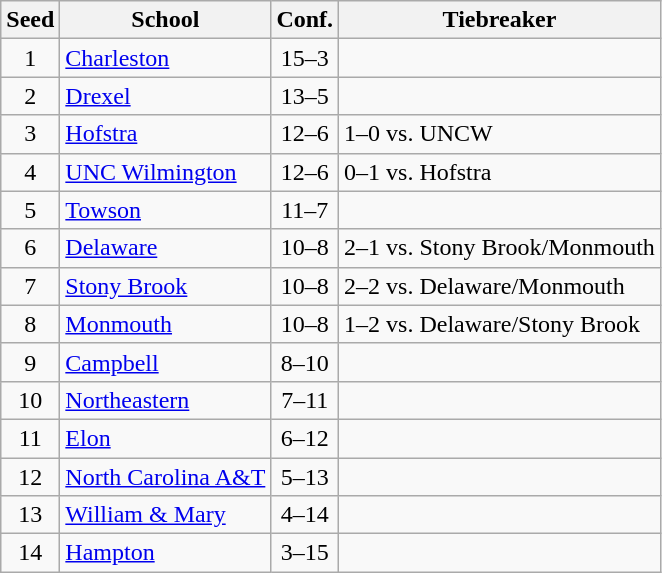<table class="wikitable" style="text-align:center">
<tr>
<th>Seed</th>
<th>School</th>
<th>Conf.</th>
<th>Tiebreaker</th>
</tr>
<tr>
<td>1</td>
<td align=left><a href='#'>Charleston</a></td>
<td>15–3</td>
<td align=left></td>
</tr>
<tr>
<td>2</td>
<td align=left><a href='#'>Drexel</a></td>
<td>13–5</td>
<td align=left></td>
</tr>
<tr>
<td>3</td>
<td align=left><a href='#'>Hofstra</a></td>
<td>12–6</td>
<td align=left>1–0 vs. UNCW</td>
</tr>
<tr>
<td>4</td>
<td align=left><a href='#'>UNC Wilmington</a></td>
<td>12–6</td>
<td align=left>0–1 vs. Hofstra</td>
</tr>
<tr>
<td>5</td>
<td align=left><a href='#'>Towson</a></td>
<td>11–7</td>
<td align=left></td>
</tr>
<tr>
<td>6</td>
<td align=left><a href='#'>Delaware</a></td>
<td>10–8</td>
<td align=left>2–1 vs. Stony Brook/Monmouth</td>
</tr>
<tr>
<td>7</td>
<td align=left><a href='#'>Stony Brook</a></td>
<td>10–8</td>
<td align=left>2–2 vs. Delaware/Monmouth</td>
</tr>
<tr>
<td>8</td>
<td align=left><a href='#'>Monmouth</a></td>
<td>10–8</td>
<td align=left>1–2 vs. Delaware/Stony Brook</td>
</tr>
<tr>
<td>9</td>
<td align=left><a href='#'>Campbell</a></td>
<td>8–10</td>
<td align=left></td>
</tr>
<tr>
<td>10</td>
<td align=left><a href='#'>Northeastern</a></td>
<td>7–11</td>
<td align=left></td>
</tr>
<tr>
<td>11</td>
<td align=left><a href='#'>Elon</a></td>
<td>6–12</td>
<td align=left></td>
</tr>
<tr>
<td>12</td>
<td align=left><a href='#'>North Carolina A&T</a></td>
<td>5–13</td>
<td align=left></td>
</tr>
<tr>
<td>13</td>
<td align=left><a href='#'>William & Mary</a></td>
<td>4–14</td>
<td align=left></td>
</tr>
<tr>
<td>14</td>
<td align=left><a href='#'>Hampton</a></td>
<td>3–15</td>
<td align=left></td>
</tr>
</table>
